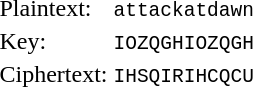<table>
<tr>
<td>Plaintext:</td>
<td><code>attackatdawn</code></td>
</tr>
<tr>
<td>Key:</td>
<td><code>IOZQGHIOZQGH</code></td>
</tr>
<tr>
<td>Ciphertext:</td>
<td><code>IHSQIRIHCQCU</code></td>
</tr>
</table>
